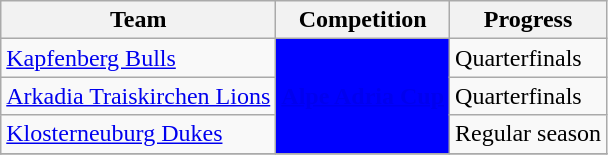<table class="wikitable sortable">
<tr>
<th>Team</th>
<th>Competition</th>
<th>Progress</th>
</tr>
<tr>
<td><a href='#'>Kapfenberg Bulls</a></td>
<td rowspan="3" style="background-color:blue;color:#D0D3D4;text-align:center"><strong><a href='#'><span>Alpe Adria Cup</span></a></strong></td>
<td>Quarterfinals</td>
</tr>
<tr>
<td><a href='#'>Arkadia Traiskirchen Lions</a></td>
<td>Quarterfinals</td>
</tr>
<tr>
<td><a href='#'>Klosterneuburg Dukes</a></td>
<td>Regular season</td>
</tr>
<tr>
</tr>
</table>
